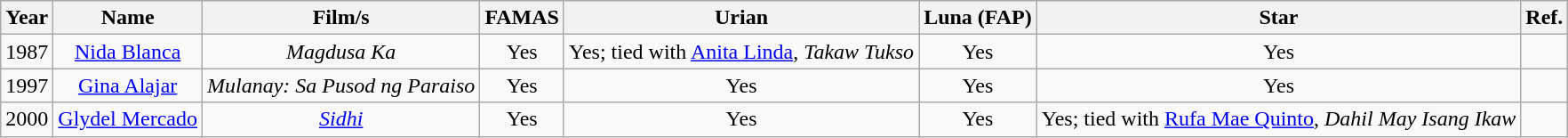<table class="wikitable" style="text-align:center">
<tr>
<th>Year </th>
<th>Name</th>
<th>Film/s</th>
<th>FAMAS</th>
<th>Urian</th>
<th>Luna (FAP)</th>
<th>Star</th>
<th>Ref.</th>
</tr>
<tr>
<td>1987</td>
<td><a href='#'>Nida Blanca</a></td>
<td><em>Magdusa Ka</em></td>
<td>Yes</td>
<td>Yes; tied with <a href='#'>Anita Linda</a>, <em>Takaw Tukso</em></td>
<td>Yes</td>
<td>Yes</td>
<td></td>
</tr>
<tr>
<td>1997</td>
<td><a href='#'>Gina Alajar</a></td>
<td><em>Mulanay: Sa Pusod ng Paraiso</em></td>
<td>Yes</td>
<td>Yes</td>
<td>Yes</td>
<td>Yes</td>
<td></td>
</tr>
<tr>
<td>2000</td>
<td><a href='#'>Glydel Mercado</a></td>
<td><em><a href='#'>Sidhi</a></em></td>
<td>Yes</td>
<td>Yes</td>
<td>Yes</td>
<td>Yes; tied with <a href='#'>Rufa Mae Quinto</a>, <em>Dahil May Isang Ikaw</em></td>
<td></td>
</tr>
</table>
